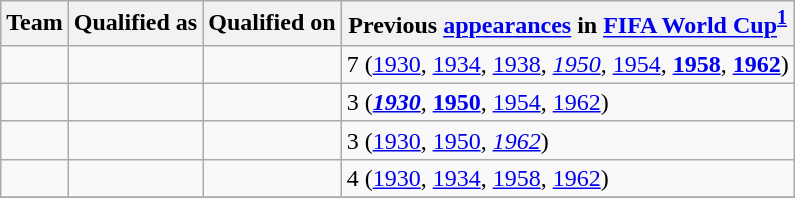<table class="wikitable sortable">
<tr>
<th>Team</th>
<th>Qualified as</th>
<th>Qualified on</th>
<th data-sort-type="number">Previous <a href='#'>appearances</a> in <a href='#'>FIFA World Cup</a><sup><strong><a href='#'>1</a></strong></sup></th>
</tr>
<tr>
<td></td>
<td></td>
<td></td>
<td>7 (<a href='#'>1930</a>, <a href='#'>1934</a>, <a href='#'>1938</a>, <em><a href='#'>1950</a></em>, <a href='#'>1954</a>, <strong><a href='#'>1958</a></strong>, <strong><a href='#'>1962</a></strong>)</td>
</tr>
<tr>
<td></td>
<td></td>
<td></td>
<td>3 (<strong><em><a href='#'>1930</a></em></strong>, <strong><a href='#'>1950</a></strong>, <a href='#'>1954</a>, <a href='#'>1962</a>)</td>
</tr>
<tr>
<td></td>
<td></td>
<td></td>
<td>3 (<a href='#'>1930</a>, <a href='#'>1950</a>, <em><a href='#'>1962</a></em>)</td>
</tr>
<tr>
<td></td>
<td></td>
<td></td>
<td>4 (<a href='#'>1930</a>, <a href='#'>1934</a>, <a href='#'>1958</a>, <a href='#'>1962</a>)</td>
</tr>
<tr>
</tr>
</table>
